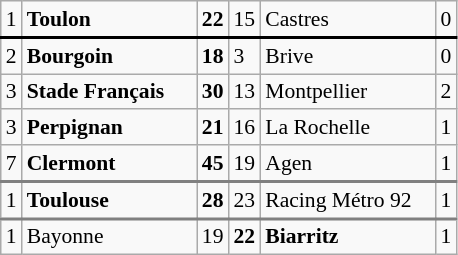<table class="wikitable left" cellpadding="0" cellspacing="0" style="font-size:90%;">
<tr style="border-bottom:2px solid black;">
<td>1</td>
<td width="110px"><strong>Toulon</strong></td>
<td><strong>22</strong></td>
<td>15</td>
<td width="110px">Castres</td>
<td>0</td>
</tr>
<tr>
<td>2</td>
<td><strong>Bourgoin</strong></td>
<td><strong>18</strong></td>
<td>3</td>
<td>Brive</td>
<td>0</td>
</tr>
<tr>
<td>3</td>
<td><strong>Stade Français</strong></td>
<td><strong>30</strong></td>
<td>13</td>
<td>Montpellier</td>
<td>2</td>
</tr>
<tr>
<td>3</td>
<td><strong>Perpignan</strong></td>
<td><strong>21</strong></td>
<td>16</td>
<td>La Rochelle</td>
<td>1</td>
</tr>
<tr style="border-bottom:2px solid grey;">
<td>7</td>
<td><strong>Clermont</strong></td>
<td><strong>45</strong></td>
<td>19</td>
<td>Agen</td>
<td>1</td>
</tr>
<tr style="border-bottom:2px solid grey;">
<td>1</td>
<td><strong>Toulouse</strong></td>
<td><strong>28</strong></td>
<td>23</td>
<td>Racing Métro 92</td>
<td>1</td>
</tr>
<tr>
<td>1</td>
<td>Bayonne</td>
<td>19</td>
<td><strong>22</strong></td>
<td><strong>Biarritz</strong></td>
<td>1</td>
</tr>
</table>
